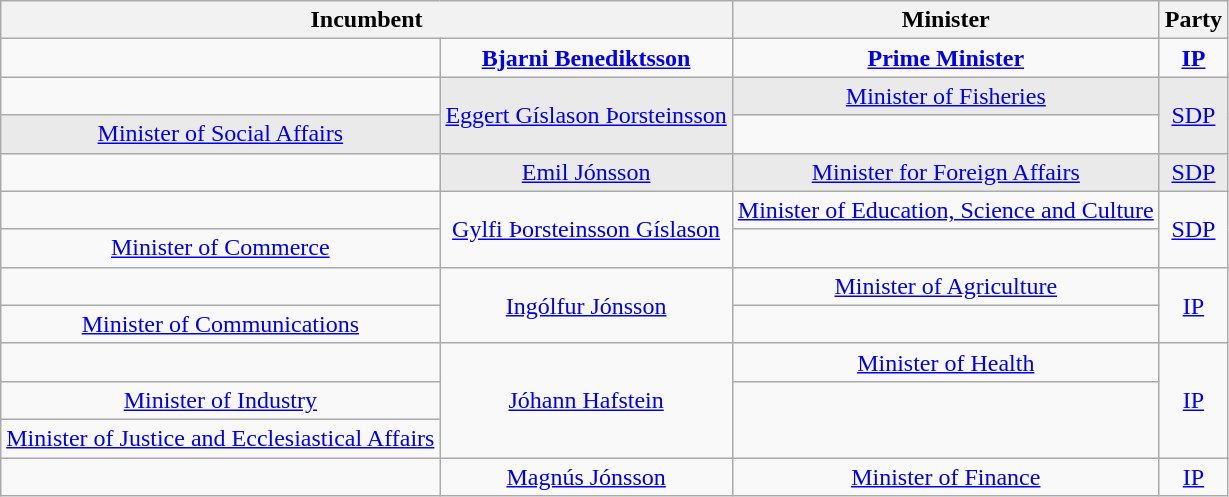<table class="wikitable" style="text-align: center;">
<tr>
<th colspan=2>Incumbent</th>
<th>Minister</th>
<th>Party</th>
</tr>
<tr>
<td></td>
<td><strong><a href='#'>Bjarni Benediktsson</a></strong></td>
<td><strong><a href='#'>Prime Minister</a><br></strong></td>
<td><strong><a href='#'>IP</a></strong></td>
</tr>
<tr>
<td></td>
<td rowspan=2 style="background-color: #EAEAEA;"><a href='#'>Eggert Gíslason Þorsteinsson</a></td>
<td style="background-color: #EAEAEA;"><a href='#'>Minister of Fisheries</a><br></td>
<td rowspan=2 style="background-color: #EAEAEA;"><a href='#'>SDP</a></td>
</tr>
<tr>
<td style="background-color: #EAEAEA;"><a href='#'>Minister of Social Affairs</a><br></td>
</tr>
<tr>
<td></td>
<td style="background-color: #EAEAEA;"><a href='#'>Emil Jónsson</a></td>
<td style="background-color: #EAEAEA;"><a href='#'>Minister for Foreign Affairs</a><br></td>
<td style="background-color: #EAEAEA;"><a href='#'>SDP</a></td>
</tr>
<tr>
<td></td>
<td rowspan=2><a href='#'>Gylfi Þorsteinsson Gíslason</a></td>
<td><a href='#'>Minister of Education, Science and Culture</a><br></td>
<td rowspan=2><a href='#'>SDP</a></td>
</tr>
<tr>
<td><a href='#'>Minister of Commerce</a><br></td>
</tr>
<tr>
<td></td>
<td rowspan=2><a href='#'>Ingólfur Jónsson</a></td>
<td><a href='#'>Minister of Agriculture</a><br></td>
<td rowspan=2><a href='#'>IP</a></td>
</tr>
<tr>
<td><a href='#'>Minister of Communications</a><br></td>
</tr>
<tr>
<td></td>
<td rowspan=3><a href='#'>Jóhann Hafstein</a></td>
<td><a href='#'>Minister of Health</a><br></td>
<td rowspan=3><a href='#'>IP</a></td>
</tr>
<tr>
<td><a href='#'>Minister of Industry</a><br></td>
</tr>
<tr>
<td><a href='#'>Minister of Justice and Ecclesiastical Affairs</a><br></td>
</tr>
<tr>
<td></td>
<td><a href='#'>Magnús Jónsson</a></td>
<td><a href='#'>Minister of Finance</a><br></td>
<td><a href='#'>IP</a></td>
</tr>
</table>
